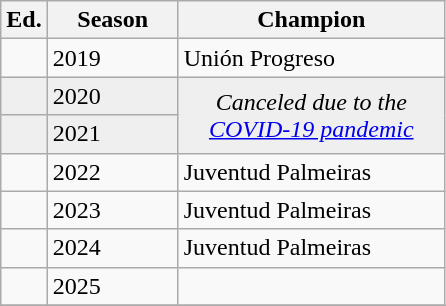<table class="wikitable sortable">
<tr>
<th width=px>Ed.</th>
<th width=80px>Season</th>
<th width=170px>Champion</th>
</tr>
<tr>
<td></td>
<td>2019</td>
<td>Unión Progreso</td>
</tr>
<tr bgcolor=#efefef>
<td></td>
<td>2020</td>
<td rowspan=2 colspan="1" align=center><em>Canceled due to the <a href='#'>COVID-19 pandemic</a></em></td>
</tr>
<tr bgcolor=#efefef>
<td></td>
<td>2021</td>
</tr>
<tr>
<td></td>
<td>2022</td>
<td>Juventud Palmeiras</td>
</tr>
<tr>
<td></td>
<td>2023</td>
<td>Juventud Palmeiras</td>
</tr>
<tr>
<td></td>
<td>2024</td>
<td>Juventud Palmeiras</td>
</tr>
<tr>
<td></td>
<td>2025</td>
<td></td>
</tr>
<tr>
</tr>
</table>
